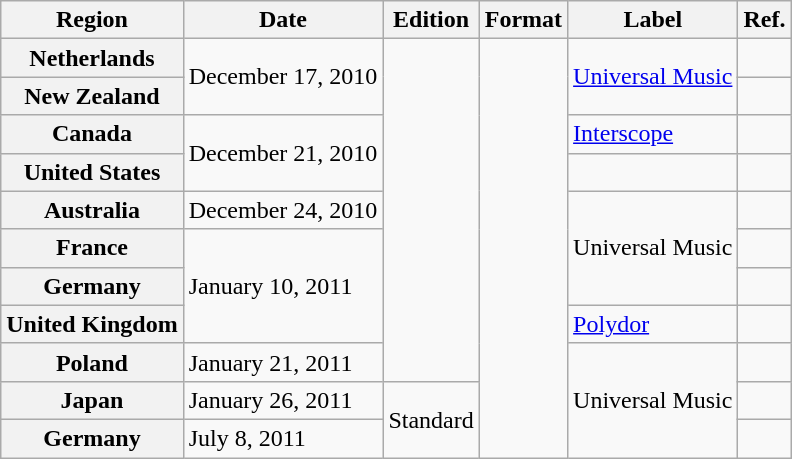<table class="wikitable plainrowheaders">
<tr>
<th scope="col">Region</th>
<th scope="col">Date</th>
<th scope="col">Edition</th>
<th scope="col">Format</th>
<th scope="col">Label</th>
<th scope="col">Ref.</th>
</tr>
<tr>
<th scope="row">Netherlands</th>
<td rowspan="2">December 17, 2010</td>
<td rowspan="9"></td>
<td rowspan="11"></td>
<td rowspan="2"><a href='#'>Universal Music</a></td>
<td></td>
</tr>
<tr>
<th scope="row">New Zealand</th>
<td></td>
</tr>
<tr>
<th scope="row">Canada</th>
<td rowspan="2">December 21, 2010</td>
<td><a href='#'>Interscope</a></td>
<td></td>
</tr>
<tr>
<th scope="row">United States</th>
<td></td>
<td></td>
</tr>
<tr>
<th scope="row">Australia</th>
<td>December 24, 2010</td>
<td rowspan="3">Universal Music</td>
<td></td>
</tr>
<tr>
<th scope="row">France</th>
<td rowspan="3">January 10, 2011</td>
<td></td>
</tr>
<tr>
<th scope="row">Germany</th>
<td></td>
</tr>
<tr>
<th scope="row">United Kingdom</th>
<td><a href='#'>Polydor</a></td>
<td></td>
</tr>
<tr>
<th scope="row">Poland</th>
<td>January 21, 2011</td>
<td rowspan="3">Universal Music</td>
<td></td>
</tr>
<tr>
<th scope="row">Japan</th>
<td>January 26, 2011</td>
<td rowspan="2">Standard</td>
<td></td>
</tr>
<tr>
<th scope="row">Germany</th>
<td>July 8, 2011</td>
<td></td>
</tr>
</table>
